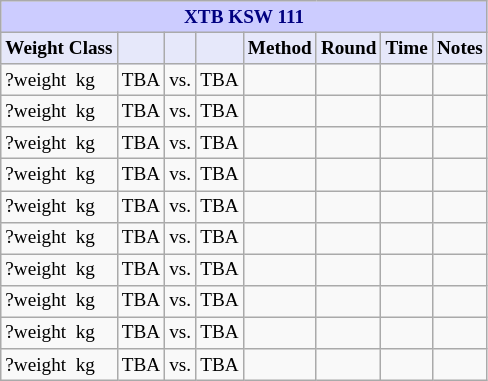<table class="wikitable" style="font-size: 80%;">
<tr>
<th colspan="8" style="background-color: #ccf; color: #000080; text-align: center;"><strong>XTB KSW 111</strong></th>
</tr>
<tr>
<th colspan="1" style="background-color: #E6E8FA; color: #000000; text-align: center;">Weight Class</th>
<th colspan="1" style="background-color: #E6E8FA; color: #000000; text-align: center;"></th>
<th colspan="1" style="background-color: #E6E8FA; color: #000000; text-align: center;"></th>
<th colspan="1" style="background-color: #E6E8FA; color: #000000; text-align: center;"></th>
<th colspan="1" style="background-color: #E6E8FA; color: #000000; text-align: center;">Method</th>
<th colspan="1" style="background-color: #E6E8FA; color: #000000; text-align: center;">Round</th>
<th colspan="1" style="background-color: #E6E8FA; color: #000000; text-align: center;">Time</th>
<th colspan="1" style="background-color: #E6E8FA; color: #000000; text-align: center;">Notes</th>
</tr>
<tr>
<td>?weight  kg</td>
<td> TBA</td>
<td align=center>vs.</td>
<td> TBA</td>
<td></td>
<td align=center></td>
<td align=center></td>
<td></td>
</tr>
<tr>
<td>?weight  kg</td>
<td> TBA</td>
<td align=center>vs.</td>
<td> TBA</td>
<td></td>
<td align=center></td>
<td align=center></td>
<td></td>
</tr>
<tr>
<td>?weight  kg</td>
<td> TBA</td>
<td align=center>vs.</td>
<td> TBA</td>
<td></td>
<td align=center></td>
<td align=center></td>
<td></td>
</tr>
<tr>
<td>?weight  kg</td>
<td> TBA</td>
<td align=center>vs.</td>
<td> TBA</td>
<td></td>
<td align=center></td>
<td align=center></td>
<td></td>
</tr>
<tr>
<td>?weight  kg</td>
<td> TBA</td>
<td align=center>vs.</td>
<td> TBA</td>
<td></td>
<td align=center></td>
<td align=center></td>
<td></td>
</tr>
<tr>
<td>?weight  kg</td>
<td> TBA</td>
<td align=center>vs.</td>
<td> TBA</td>
<td></td>
<td align=center></td>
<td align=center></td>
<td></td>
</tr>
<tr>
<td>?weight  kg</td>
<td> TBA</td>
<td align=center>vs.</td>
<td> TBA</td>
<td></td>
<td align=center></td>
<td align=center></td>
<td></td>
</tr>
<tr>
<td>?weight  kg</td>
<td> TBA</td>
<td align=center>vs.</td>
<td> TBA</td>
<td></td>
<td align=center></td>
<td align=center></td>
<td></td>
</tr>
<tr>
<td>?weight  kg</td>
<td> TBA</td>
<td align=center>vs.</td>
<td> TBA</td>
<td></td>
<td align=center></td>
<td align=center></td>
<td></td>
</tr>
<tr>
<td>?weight  kg</td>
<td> TBA</td>
<td align=center>vs.</td>
<td> TBA</td>
<td></td>
<td align=center></td>
<td align=center></td>
<td></td>
</tr>
</table>
